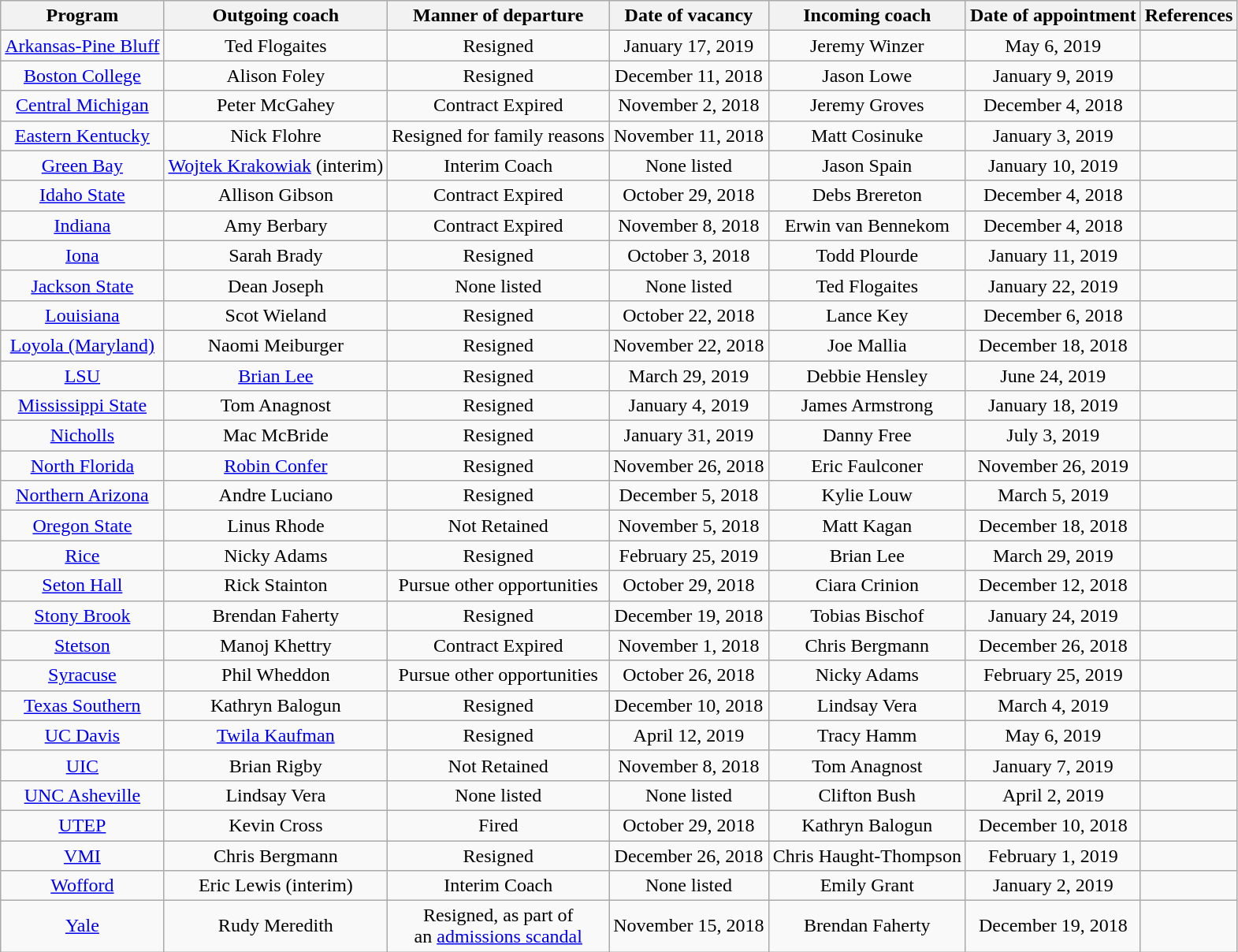<table class="wikitable sortable" style="text-align: center;">
<tr>
<th>Program</th>
<th>Outgoing coach</th>
<th>Manner of departure</th>
<th>Date of vacancy</th>
<th>Incoming coach</th>
<th>Date of appointment</th>
<th>References</th>
</tr>
<tr>
<td><a href='#'>Arkansas-Pine Bluff</a></td>
<td>Ted Flogaites</td>
<td>Resigned</td>
<td>January 17, 2019</td>
<td>Jeremy Winzer</td>
<td>May 6, 2019</td>
<td></td>
</tr>
<tr>
<td><a href='#'>Boston College</a></td>
<td>Alison Foley</td>
<td>Resigned</td>
<td>December 11, 2018</td>
<td>Jason Lowe</td>
<td>January 9, 2019</td>
<td></td>
</tr>
<tr>
<td><a href='#'>Central Michigan</a></td>
<td>Peter McGahey</td>
<td>Contract Expired</td>
<td>November 2, 2018</td>
<td>Jeremy Groves</td>
<td>December 4, 2018</td>
<td></td>
</tr>
<tr>
<td><a href='#'>Eastern Kentucky</a></td>
<td>Nick Flohre</td>
<td>Resigned for family reasons</td>
<td>November 11, 2018</td>
<td>Matt Cosinuke</td>
<td>January 3, 2019</td>
<td></td>
</tr>
<tr>
<td><a href='#'>Green Bay</a></td>
<td><a href='#'>Wojtek Krakowiak</a> (interim)</td>
<td>Interim Coach</td>
<td>None listed</td>
<td>Jason Spain</td>
<td>January 10, 2019</td>
<td></td>
</tr>
<tr>
<td><a href='#'>Idaho State</a></td>
<td>Allison Gibson</td>
<td>Contract Expired</td>
<td>October 29, 2018</td>
<td>Debs Brereton</td>
<td>December 4, 2018</td>
<td></td>
</tr>
<tr>
<td><a href='#'>Indiana</a></td>
<td>Amy Berbary</td>
<td>Contract Expired</td>
<td>November 8, 2018</td>
<td>Erwin van Bennekom</td>
<td>December 4, 2018</td>
<td></td>
</tr>
<tr>
<td><a href='#'>Iona</a></td>
<td>Sarah Brady</td>
<td>Resigned</td>
<td>October 3, 2018</td>
<td>Todd Plourde</td>
<td>January 11, 2019</td>
<td></td>
</tr>
<tr>
<td><a href='#'>Jackson State</a></td>
<td>Dean Joseph</td>
<td>None listed</td>
<td>None listed</td>
<td>Ted Flogaites</td>
<td>January 22, 2019</td>
<td></td>
</tr>
<tr>
<td><a href='#'>Louisiana</a></td>
<td>Scot Wieland</td>
<td>Resigned</td>
<td>October 22, 2018</td>
<td>Lance Key</td>
<td>December 6, 2018</td>
<td></td>
</tr>
<tr>
<td><a href='#'>Loyola (Maryland)</a></td>
<td>Naomi Meiburger</td>
<td>Resigned</td>
<td>November 22, 2018</td>
<td>Joe Mallia</td>
<td>December 18, 2018</td>
<td></td>
</tr>
<tr>
<td><a href='#'>LSU</a></td>
<td><a href='#'>Brian Lee</a></td>
<td>Resigned</td>
<td>March 29, 2019</td>
<td>Debbie Hensley</td>
<td>June 24, 2019</td>
<td></td>
</tr>
<tr>
<td><a href='#'>Mississippi State</a></td>
<td>Tom Anagnost</td>
<td>Resigned</td>
<td>January 4, 2019</td>
<td>James Armstrong</td>
<td>January 18, 2019</td>
<td></td>
</tr>
<tr>
<td><a href='#'>Nicholls</a></td>
<td>Mac McBride</td>
<td>Resigned</td>
<td>January 31, 2019</td>
<td>Danny Free</td>
<td>July 3, 2019</td>
<td></td>
</tr>
<tr>
<td><a href='#'>North Florida</a></td>
<td><a href='#'>Robin Confer</a></td>
<td>Resigned</td>
<td>November 26, 2018</td>
<td>Eric Faulconer</td>
<td>November 26, 2019</td>
<td></td>
</tr>
<tr>
<td><a href='#'>Northern Arizona</a></td>
<td>Andre Luciano</td>
<td>Resigned</td>
<td>December 5, 2018</td>
<td>Kylie Louw</td>
<td>March 5, 2019</td>
<td></td>
</tr>
<tr>
<td><a href='#'>Oregon State</a></td>
<td>Linus Rhode</td>
<td>Not Retained</td>
<td>November 5, 2018</td>
<td>Matt Kagan</td>
<td>December 18, 2018</td>
<td></td>
</tr>
<tr>
<td><a href='#'>Rice</a></td>
<td>Nicky Adams</td>
<td>Resigned</td>
<td>February 25, 2019</td>
<td>Brian Lee</td>
<td>March 29, 2019</td>
<td></td>
</tr>
<tr>
<td><a href='#'>Seton Hall</a></td>
<td>Rick Stainton</td>
<td>Pursue other opportunities</td>
<td>October 29, 2018</td>
<td>Ciara Crinion</td>
<td>December 12, 2018</td>
<td></td>
</tr>
<tr>
<td><a href='#'>Stony Brook</a></td>
<td>Brendan Faherty</td>
<td>Resigned</td>
<td>December 19, 2018</td>
<td>Tobias Bischof</td>
<td>January 24, 2019</td>
<td></td>
</tr>
<tr>
<td><a href='#'>Stetson</a></td>
<td>Manoj Khettry</td>
<td>Contract Expired</td>
<td>November 1, 2018</td>
<td>Chris Bergmann</td>
<td>December 26, 2018</td>
<td></td>
</tr>
<tr>
<td><a href='#'>Syracuse</a></td>
<td>Phil Wheddon</td>
<td>Pursue other opportunities</td>
<td>October 26, 2018</td>
<td>Nicky Adams</td>
<td>February 25, 2019</td>
<td></td>
</tr>
<tr>
<td><a href='#'>Texas Southern</a></td>
<td>Kathryn Balogun</td>
<td>Resigned</td>
<td>December 10, 2018</td>
<td>Lindsay Vera</td>
<td>March 4, 2019</td>
<td></td>
</tr>
<tr>
<td><a href='#'>UC Davis</a></td>
<td><a href='#'>Twila Kaufman</a></td>
<td>Resigned</td>
<td>April 12, 2019</td>
<td>Tracy Hamm</td>
<td>May 6, 2019</td>
<td></td>
</tr>
<tr>
<td><a href='#'>UIC</a></td>
<td>Brian Rigby</td>
<td>Not Retained</td>
<td>November 8, 2018</td>
<td>Tom Anagnost</td>
<td>January 7, 2019</td>
<td></td>
</tr>
<tr>
<td><a href='#'>UNC Asheville</a></td>
<td>Lindsay Vera</td>
<td>None listed</td>
<td>None listed</td>
<td>Clifton Bush</td>
<td>April 2, 2019</td>
<td></td>
</tr>
<tr>
<td><a href='#'>UTEP</a></td>
<td>Kevin Cross</td>
<td>Fired</td>
<td>October 29, 2018</td>
<td>Kathryn Balogun</td>
<td>December 10, 2018</td>
<td></td>
</tr>
<tr>
<td><a href='#'>VMI</a></td>
<td>Chris Bergmann</td>
<td>Resigned</td>
<td>December 26, 2018</td>
<td>Chris Haught-Thompson</td>
<td>February 1, 2019</td>
<td></td>
</tr>
<tr>
<td><a href='#'>Wofford</a></td>
<td>Eric Lewis (interim)</td>
<td>Interim Coach</td>
<td>None listed</td>
<td>Emily Grant</td>
<td>January 2, 2019</td>
<td></td>
</tr>
<tr>
<td><a href='#'>Yale</a></td>
<td>Rudy Meredith</td>
<td>Resigned, as part of <br>an <a href='#'>admissions scandal</a></td>
<td>November 15, 2018</td>
<td>Brendan Faherty</td>
<td>December 19, 2018</td>
<td></td>
</tr>
</table>
